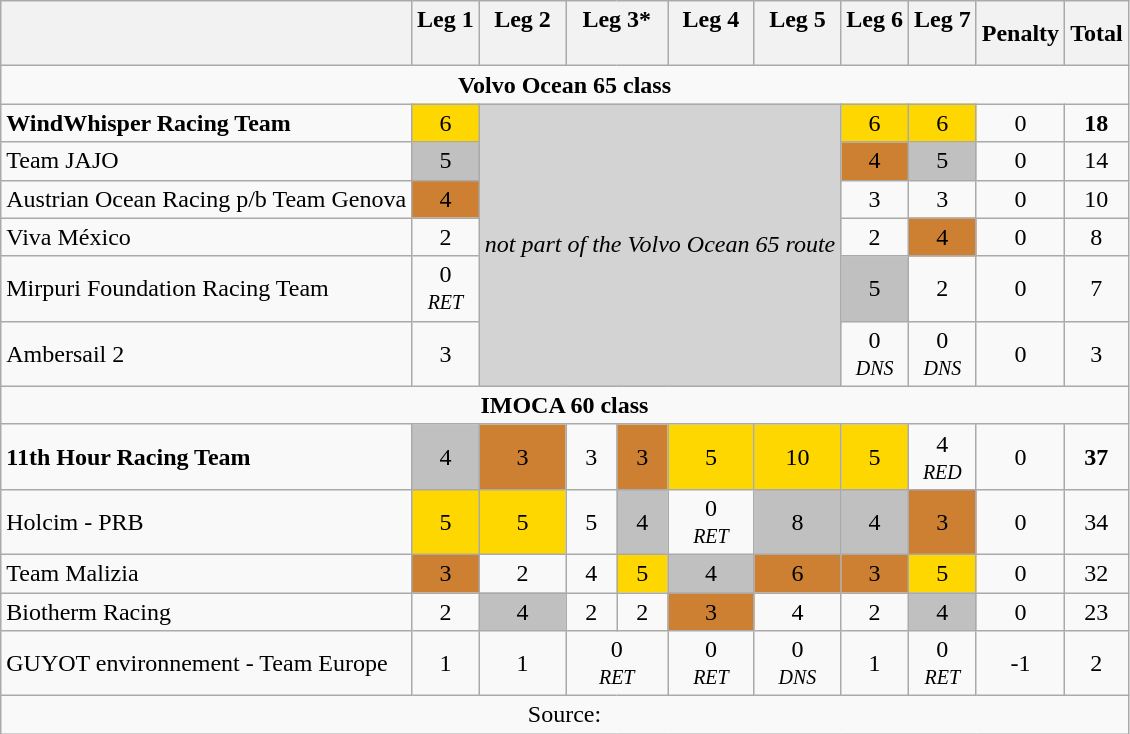<table class="wikitable" style="text-align: center;">
<tr>
<th></th>
<th>Leg 1<br><br></th>
<th>Leg 2<br><br></th>
<th colspan="2">Leg 3*<br><br></th>
<th>Leg 4<br><br></th>
<th>Leg 5<br><br></th>
<th>Leg 6<br><br></th>
<th>Leg 7<br><br></th>
<th>Penalty</th>
<th>Total</th>
</tr>
<tr>
<td colspan=15><strong>Volvo Ocean 65 class</strong></td>
</tr>
<tr>
<td align=left> <strong>WindWhisper Racing Team</strong></td>
<td style="background-color: gold;">6</td>
<td rowspan=6 colspan=5 style="background-color: lightgrey"><em>not part of the Volvo Ocean 65 route</em></td>
<td style="background-color: gold;">6</td>
<td style="background-color: gold;">6</td>
<td>0</td>
<td><strong>18</strong></td>
</tr>
<tr>
<td align=left> Team JAJO</td>
<td style="background-color: silver;">5</td>
<td style="background-color: #cd7f32;">4</td>
<td style="background-color: silver;">5</td>
<td>0</td>
<td>14</td>
</tr>
<tr>
<td align=left> Austrian Ocean Racing p/b Team Genova</td>
<td style="background-color: #cd7f32;">4</td>
<td>3</td>
<td>3</td>
<td>0</td>
<td>10</td>
</tr>
<tr>
<td align=left> Viva México</td>
<td>2</td>
<td>2</td>
<td style="background-color: #cd7f32;">4</td>
<td>0</td>
<td>8</td>
</tr>
<tr>
<td align=left> Mirpuri Foundation Racing Team</td>
<td>0 <br><small><em>RET</em></small></td>
<td style="background-color: silver;">5</td>
<td>2</td>
<td>0</td>
<td>7</td>
</tr>
<tr>
<td align=left> Ambersail 2</td>
<td>3</td>
<td>0 <br><small><em>DNS</em></small></td>
<td>0 <br><small><em>DNS</em></small></td>
<td>0</td>
<td>3</td>
</tr>
<tr>
<td colspan=15><strong>IMOCA 60 class</strong></td>
</tr>
<tr>
<td align=left> <strong>11th Hour Racing Team</strong></td>
<td style="background-color: silver;">4</td>
<td style="background-color: #cd7f32;">3</td>
<td>3</td>
<td style="background-color: #cd7f32;">3</td>
<td style="background-color: gold;">5</td>
<td style="background-color: gold;">10</td>
<td style="background-color: gold;">5</td>
<td>4 <br><small><em>RED</em></small></td>
<td>0</td>
<td><strong>37</strong></td>
</tr>
<tr>
<td align=left> Holcim - PRB</td>
<td style="background-color: gold;">5</td>
<td style="background-color: gold;">5</td>
<td>5</td>
<td style="background-color: silver;">4</td>
<td>0 <br><small><em>RET</em></small></td>
<td style="background-color: silver;">8</td>
<td style="background-color: silver;">4</td>
<td style="background-color: #cd7f32;">3</td>
<td>0</td>
<td>34</td>
</tr>
<tr>
<td align=left> Team Malizia</td>
<td style="background-color: #cd7f32;">3</td>
<td>2</td>
<td>4</td>
<td style="background-color: gold;">5</td>
<td style="background-color: silver;">4</td>
<td style="background-color: #cd7f32;">6</td>
<td style="background-color: #cd7f32;">3</td>
<td style="background-color: gold;">5</td>
<td>0</td>
<td>32</td>
</tr>
<tr>
<td align=left> Biotherm Racing</td>
<td>2</td>
<td style="background-color: silver;">4</td>
<td>2</td>
<td>2</td>
<td style="background-color: #cd7f32;">3</td>
<td>4</td>
<td>2</td>
<td style="background-color: silver;">4</td>
<td>0</td>
<td>23</td>
</tr>
<tr>
<td align=left> GUYOT environnement - Team Europe</td>
<td>1</td>
<td>1</td>
<td colspan="2">0 <br><small><em>RET</em></small></td>
<td>0 <br><small><em>RET</em></small></td>
<td>0 <br><small><em>DNS</em></small></td>
<td>1</td>
<td>0 <br><small><em>RET</em></small></td>
<td>-1</td>
<td>2</td>
</tr>
<tr>
<td colspan=15>Source:</td>
</tr>
</table>
